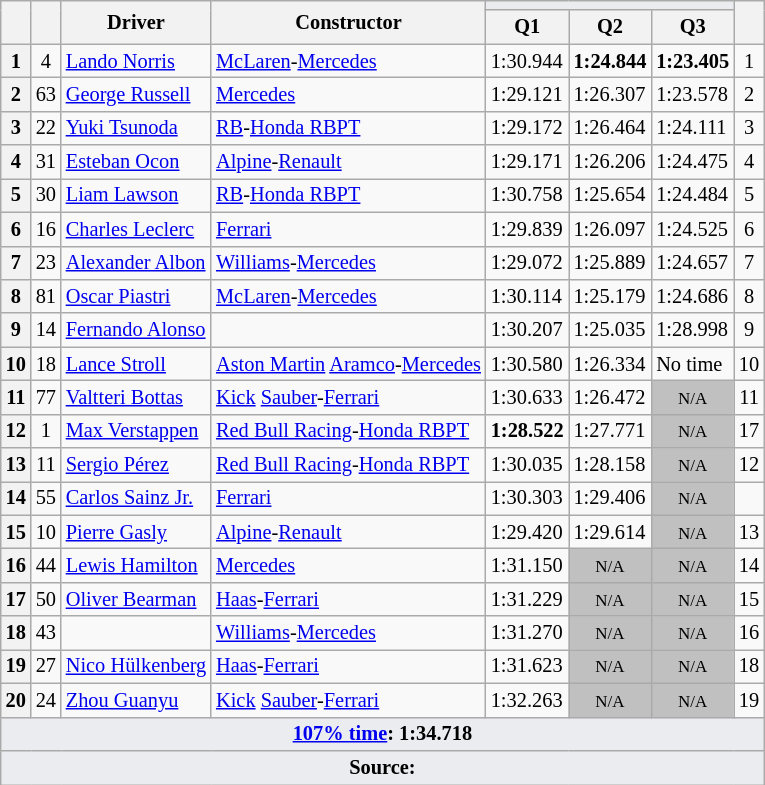<table class="wikitable sortable" style="font-size: 85%;">
<tr>
<th rowspan="2"></th>
<th rowspan="2"></th>
<th rowspan="2">Driver</th>
<th rowspan="2">Constructor</th>
<th colspan="3" style="background:#eaecf0; text-align:center;"></th>
<th rowspan="2"></th>
</tr>
<tr>
<th scope="col">Q1</th>
<th scope="col">Q2</th>
<th scope="col">Q3</th>
</tr>
<tr>
<th scope="row">1</th>
<td align="center">4</td>
<td data-sort-value="nor"> <a href='#'>Lando Norris</a></td>
<td><a href='#'>McLaren</a>-<a href='#'>Mercedes</a></td>
<td>1:30.944</td>
<td><strong>1:24.844</strong></td>
<td><strong>1:23.405</strong></td>
<td align="center">1</td>
</tr>
<tr>
<th scope="row">2</th>
<td align="center">63</td>
<td data-sort-value="rus"> <a href='#'>George Russell</a></td>
<td><a href='#'>Mercedes</a></td>
<td>1:29.121</td>
<td>1:26.307</td>
<td>1:23.578</td>
<td align="center">2</td>
</tr>
<tr>
<th scope="row">3</th>
<td align="center">22</td>
<td data-sort-value="tsu"> <a href='#'>Yuki Tsunoda</a></td>
<td><a href='#'>RB</a>-<a href='#'>Honda RBPT</a></td>
<td>1:29.172</td>
<td>1:26.464</td>
<td>1:24.111</td>
<td align="center">3</td>
</tr>
<tr>
<th scope="row">4</th>
<td align="center">31</td>
<td data-sort-value="oco"> <a href='#'>Esteban Ocon</a></td>
<td><a href='#'>Alpine</a>-<a href='#'>Renault</a></td>
<td>1:29.171</td>
<td>1:26.206</td>
<td>1:24.475</td>
<td align="center">4</td>
</tr>
<tr>
<th scope="row">5</th>
<td align="center">30</td>
<td data-sort-value="law"> <a href='#'>Liam Lawson</a></td>
<td><a href='#'>RB</a>-<a href='#'>Honda RBPT</a></td>
<td>1:30.758</td>
<td>1:25.654</td>
<td>1:24.484</td>
<td align="center">5</td>
</tr>
<tr>
<th scope="row">6</th>
<td align="center">16</td>
<td data-sort-value="lec"> <a href='#'>Charles Leclerc</a></td>
<td><a href='#'>Ferrari</a></td>
<td>1:29.839</td>
<td>1:26.097</td>
<td>1:24.525</td>
<td align="center">6</td>
</tr>
<tr>
<th scope="row">7</th>
<td align="center">23</td>
<td data-sort-value="alb"> <a href='#'>Alexander Albon</a></td>
<td><a href='#'>Williams</a>-<a href='#'>Mercedes</a></td>
<td>1:29.072</td>
<td>1:25.889</td>
<td>1:24.657</td>
<td align="center">7</td>
</tr>
<tr>
<th scope="row">8</th>
<td align="center">81</td>
<td data-sort-value="pia"> <a href='#'>Oscar Piastri</a></td>
<td><a href='#'>McLaren</a>-<a href='#'>Mercedes</a></td>
<td>1:30.114</td>
<td>1:25.179</td>
<td>1:24.686</td>
<td align="center">8</td>
</tr>
<tr>
<th scope="row">9</th>
<td align="center">14</td>
<td data-sort-value="alo"> <a href='#'>Fernando Alonso</a></td>
<td></td>
<td>1:30.207</td>
<td>1:25.035</td>
<td>1:28.998</td>
<td align="center">9</td>
</tr>
<tr>
<th scope="row">10</th>
<td align="center">18</td>
<td data-sort-value="str"> <a href='#'>Lance Stroll</a></td>
<td><a href='#'>Aston Martin</a> <a href='#'>Aramco</a>-<a href='#'>Mercedes</a></td>
<td>1:30.580</td>
<td>1:26.334</td>
<td data-sort-value="2:00">No time</td>
<td align="center">10</td>
</tr>
<tr>
<th scope="row">11</th>
<td align="center">77</td>
<td data-sort-value="bot"> <a href='#'>Valtteri Bottas</a></td>
<td><a href='#'>Kick</a> <a href='#'>Sauber</a>-<a href='#'>Ferrari</a></td>
<td>1:30.633</td>
<td>1:26.472</td>
<td data-sort-value="11" align="center" style="background: silver"><small>N/A</small></td>
<td align="center">11</td>
</tr>
<tr>
<th scope="row">12</th>
<td align="center">1</td>
<td data-sort-value="ver"> <a href='#'>Max Verstappen</a></td>
<td nowrap=""><a href='#'>Red Bull Racing</a>-<a href='#'>Honda RBPT</a></td>
<td><strong>1:28.522</strong></td>
<td>1:27.771</td>
<td data-sort-value="12" align="center" style="background: silver"><small>N/A</small></td>
<td data-sort-value="17" align="center">17</td>
</tr>
<tr>
<th scope="row">13</th>
<td align="center">11</td>
<td data-sort-value="per"> <a href='#'>Sergio Pérez</a></td>
<td><a href='#'>Red Bull Racing</a>-<a href='#'>Honda RBPT</a></td>
<td>1:30.035</td>
<td>1:28.158</td>
<td data-sort-value="13" align="center" style="background: silver"><small>N/A</small></td>
<td align="center">12</td>
</tr>
<tr>
<th scope="row">14</th>
<td align="center">55</td>
<td data-sort-value="sai"> <a href='#'>Carlos Sainz Jr.</a></td>
<td><a href='#'>Ferrari</a></td>
<td>1:30.303</td>
<td>1:29.406</td>
<td data-sort-value="14" align="center" style="background: silver"><small>N/A</small></td>
<td data-sort-value="20" align="center"></td>
</tr>
<tr>
<th scope="row">15</th>
<td align="center">10</td>
<td data-sort-value="gas"> <a href='#'>Pierre Gasly</a></td>
<td><a href='#'>Alpine</a>-<a href='#'>Renault</a></td>
<td>1:29.420</td>
<td>1:29.614</td>
<td data-sort-value="15" align="center" style="background: silver"><small>N/A</small></td>
<td align="center">13</td>
</tr>
<tr>
<th scope="row">16</th>
<td align="center">44</td>
<td data-sort-value="ham"> <a href='#'>Lewis Hamilton</a></td>
<td><a href='#'>Mercedes</a></td>
<td>1:31.150</td>
<td data-sort-value="16" align="center" style="background: silver"><small>N/A</small></td>
<td data-sort-value="16" align="center" style="background: silver"><small>N/A</small></td>
<td align="center">14</td>
</tr>
<tr>
<th scope="row">17</th>
<td align="center">50</td>
<td data-sort-value="bea"> <a href='#'>Oliver Bearman</a></td>
<td><a href='#'>Haas</a>-<a href='#'>Ferrari</a></td>
<td>1:31.229</td>
<td data-sort-value="17" align="center" style="background: silver"><small>N/A</small></td>
<td data-sort-value="17" align="center" style="background: silver"><small>N/A</small></td>
<td align="center">15</td>
</tr>
<tr>
<th scope="row">18</th>
<td align="center">43</td>
<td data-sort-value="col"></td>
<td><a href='#'>Williams</a>-<a href='#'>Mercedes</a></td>
<td>1:31.270</td>
<td data-sort-value="18" align="center" style="background: silver"><small>N/A</small></td>
<td data-sort-value="18" align="center" style="background: silver"><small>N/A</small></td>
<td align="center">16</td>
</tr>
<tr>
<th scope="row">19</th>
<td align="center">27</td>
<td data-sort-value="hul"> <a href='#'>Nico Hülkenberg</a></td>
<td><a href='#'>Haas</a>-<a href='#'>Ferrari</a></td>
<td>1:31.623</td>
<td data-sort-value="19" align="center" style="background: silver"><small>N/A</small></td>
<td data-sort-value="19" align="center" style="background: silver"><small>N/A</small></td>
<td align="center">18</td>
</tr>
<tr>
<th scope="row">20</th>
<td align="center">24</td>
<td data-sort-value="zho"> <a href='#'>Zhou Guanyu</a></td>
<td><a href='#'>Kick</a> <a href='#'>Sauber</a>-<a href='#'>Ferrari</a></td>
<td>1:32.263</td>
<td data-sort-value="20" align="center" style="background: silver"><small>N/A</small></td>
<td data-sort-value="20" align="center" style="background: silver"><small>N/A</small></td>
<td align="center">19</td>
</tr>
<tr class="sortbottom">
<td colspan="8" style="background-color:#eaecf0;text-align:center"><strong><a href='#'>107% time</a>: 1:34.718</strong></td>
</tr>
<tr class="sortbottom">
<td colspan="8" style="background-color:#eaecf0;text-align:center"><strong>Source:</strong></td>
</tr>
</table>
